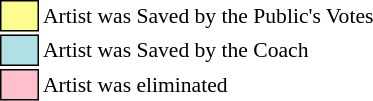<table class="toccolours" style="font-size: 90%; white-space: nowrap;”">
<tr>
<td style="background:#fdfc8f; border:1px solid black;">      </td>
<td>Artist was Saved by the Public's Votes</td>
</tr>
<tr>
<td style="background:#b0e0e6; border:1px solid black;">      </td>
<td>Artist was Saved by the Coach</td>
</tr>
<tr>
<td style="background:pink; border:1px solid black;">      </td>
<td>Artist was eliminated</td>
</tr>
</table>
